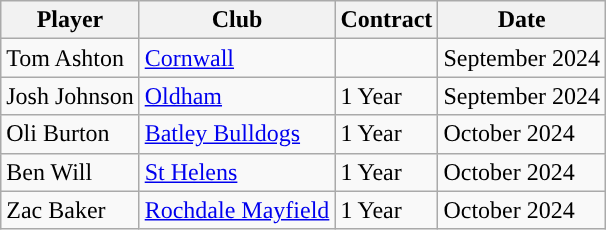<table class="wikitable">
<tr>
<th>Player</th>
<th>Club</th>
<th>Contract</th>
<th>Date</th>
</tr>
<tr>
<td>Tom Ashton</td>
<td><a href='#'>Cornwall</a></td>
<td></td>
<td>September 2024</td>
</tr>
<tr>
<td>Josh Johnson</td>
<td><a href='#'>Oldham</a></td>
<td>1 Year</td>
<td>September 2024</td>
</tr>
<tr>
<td>Oli Burton</td>
<td><a href='#'>Batley Bulldogs</a></td>
<td>1 Year</td>
<td>October 2024</td>
</tr>
<tr>
<td>Ben Will</td>
<td><a href='#'>St Helens</a></td>
<td>1 Year</td>
<td>October 2024</td>
</tr>
<tr>
<td>Zac Baker</td>
<td><a href='#'>Rochdale Mayfield</a></td>
<td>1 Year</td>
<td>October 2024</td>
</tr>
</table>
